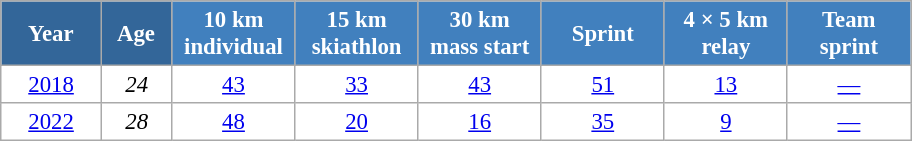<table class="wikitable" style="font-size:95%; text-align:center; border:grey solid 1px; border-collapse:collapse; background:#ffffff;">
<tr>
<th style="background-color:#369; color:white; width:60px;"> Year </th>
<th style="background-color:#369; color:white; width:40px;"> Age </th>
<th style="background-color:#4180be; color:white; width:75px;"> 10 km <br> individual </th>
<th style="background-color:#4180be; color:white; width:75px;"> 15 km <br> skiathlon </th>
<th style="background-color:#4180be; color:white; width:75px;"> 30 km <br> mass start </th>
<th style="background-color:#4180be; color:white; width:75px;"> Sprint </th>
<th style="background-color:#4180be; color:white; width:75px;"> 4 × 5 km <br> relay </th>
<th style="background-color:#4180be; color:white; width:75px;"> Team <br> sprint </th>
</tr>
<tr>
<td><a href='#'>2018</a></td>
<td><em>24</em></td>
<td><a href='#'>43</a></td>
<td><a href='#'>33</a></td>
<td><a href='#'>43</a></td>
<td><a href='#'>51</a></td>
<td><a href='#'>13</a></td>
<td><a href='#'>—</a></td>
</tr>
<tr>
<td><a href='#'>2022</a></td>
<td><em>28</em></td>
<td><a href='#'>48</a></td>
<td><a href='#'>20</a></td>
<td><a href='#'>16</a></td>
<td><a href='#'>35</a></td>
<td><a href='#'>9</a></td>
<td><a href='#'>—</a></td>
</tr>
</table>
